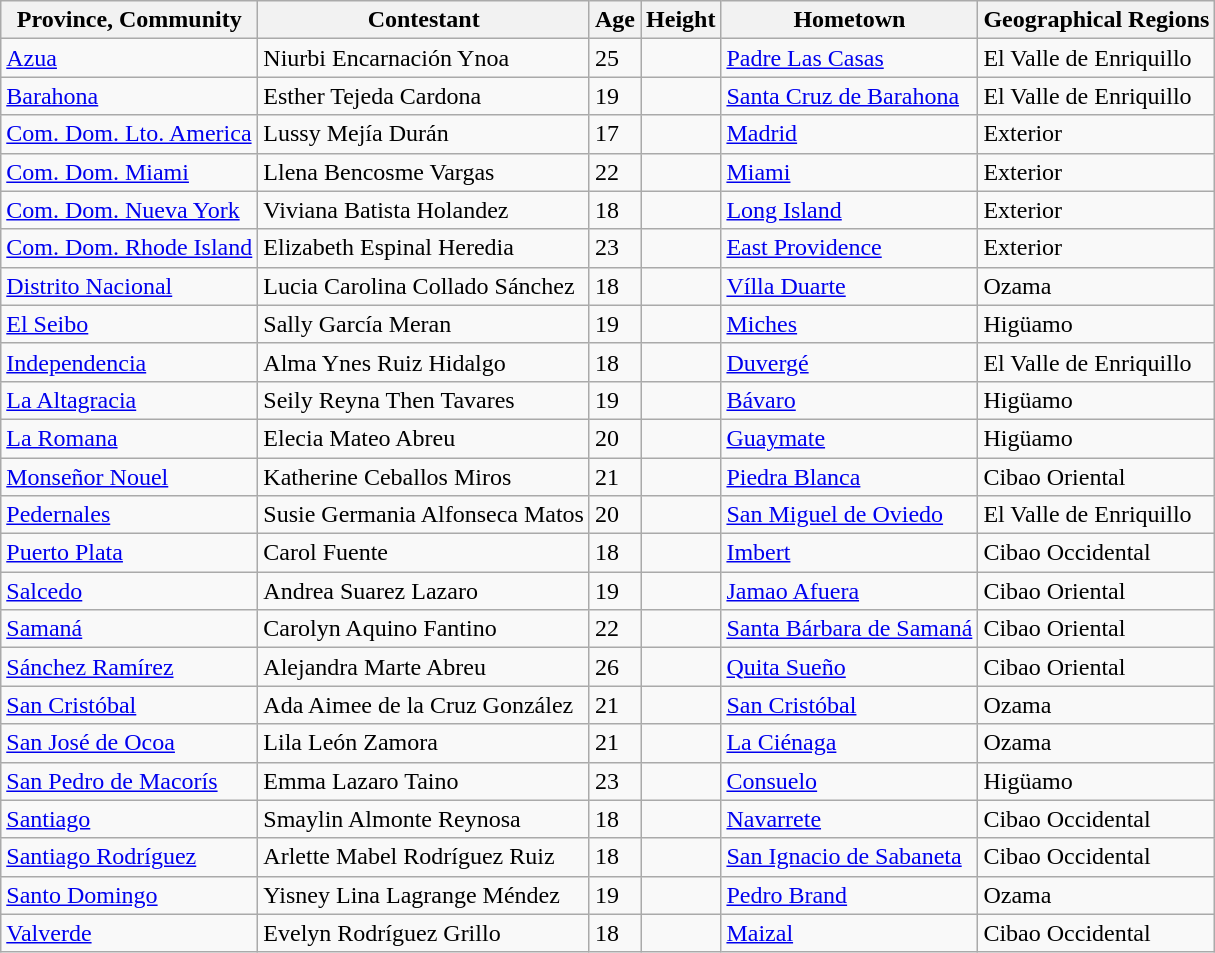<table class="sortable wikitable">
<tr>
<th>Province, Community</th>
<th>Contestant</th>
<th>Age</th>
<th>Height</th>
<th>Hometown</th>
<th>Geographical Regions</th>
</tr>
<tr>
<td><a href='#'>Azua</a></td>
<td>Niurbi Encarnación Ynoa</td>
<td>25</td>
<td></td>
<td><a href='#'>Padre Las Casas</a></td>
<td>El Valle de Enriquillo</td>
</tr>
<tr>
<td><a href='#'>Barahona</a></td>
<td>Esther Tejeda Cardona</td>
<td>19</td>
<td></td>
<td><a href='#'>Santa Cruz de Barahona</a></td>
<td>El Valle de Enriquillo</td>
</tr>
<tr>
<td><a href='#'>Com. Dom. Lto. America</a></td>
<td>Lussy Mejía Durán</td>
<td>17</td>
<td></td>
<td><a href='#'>Madrid</a></td>
<td>Exterior</td>
</tr>
<tr>
<td><a href='#'>Com. Dom. Miami</a></td>
<td>Llena Bencosme Vargas</td>
<td>22</td>
<td></td>
<td><a href='#'>Miami</a></td>
<td>Exterior</td>
</tr>
<tr>
<td><a href='#'>Com. Dom. Nueva York</a></td>
<td>Viviana Batista Holandez</td>
<td>18</td>
<td></td>
<td><a href='#'>Long Island</a></td>
<td>Exterior</td>
</tr>
<tr>
<td><a href='#'>Com. Dom. Rhode Island</a></td>
<td>Elizabeth Espinal Heredia</td>
<td>23</td>
<td></td>
<td><a href='#'>East Providence</a></td>
<td>Exterior</td>
</tr>
<tr>
<td><a href='#'>Distrito Nacional</a></td>
<td>Lucia Carolina Collado Sánchez</td>
<td>18</td>
<td></td>
<td><a href='#'>Vílla Duarte</a></td>
<td>Ozama</td>
</tr>
<tr>
<td><a href='#'>El Seibo</a></td>
<td>Sally García Meran</td>
<td>19</td>
<td></td>
<td><a href='#'>Miches</a></td>
<td>Higüamo</td>
</tr>
<tr>
<td><a href='#'>Independencia</a></td>
<td>Alma Ynes Ruiz Hidalgo</td>
<td>18</td>
<td></td>
<td><a href='#'>Duvergé</a></td>
<td>El Valle de Enriquillo</td>
</tr>
<tr>
<td><a href='#'>La Altagracia</a></td>
<td>Seily Reyna Then Tavares</td>
<td>19</td>
<td></td>
<td><a href='#'>Bávaro</a></td>
<td>Higüamo</td>
</tr>
<tr>
<td><a href='#'>La Romana</a></td>
<td>Elecia Mateo Abreu</td>
<td>20</td>
<td></td>
<td><a href='#'>Guaymate</a></td>
<td>Higüamo</td>
</tr>
<tr>
<td><a href='#'>Monseñor Nouel</a></td>
<td>Katherine Ceballos Miros</td>
<td>21</td>
<td></td>
<td><a href='#'>Piedra Blanca</a></td>
<td>Cibao Oriental</td>
</tr>
<tr>
<td><a href='#'>Pedernales</a></td>
<td>Susie Germania Alfonseca Matos</td>
<td>20</td>
<td></td>
<td><a href='#'>San Miguel de Oviedo</a></td>
<td>El Valle de Enriquillo</td>
</tr>
<tr>
<td><a href='#'>Puerto Plata</a></td>
<td>Carol Fuente</td>
<td>18</td>
<td></td>
<td><a href='#'>Imbert</a></td>
<td>Cibao Occidental</td>
</tr>
<tr>
<td><a href='#'>Salcedo</a></td>
<td>Andrea Suarez Lazaro</td>
<td>19</td>
<td></td>
<td><a href='#'>Jamao Afuera</a></td>
<td>Cibao Oriental</td>
</tr>
<tr>
<td><a href='#'>Samaná</a></td>
<td>Carolyn Aquino Fantino</td>
<td>22</td>
<td></td>
<td><a href='#'>Santa Bárbara de Samaná</a></td>
<td>Cibao Oriental</td>
</tr>
<tr>
<td><a href='#'>Sánchez Ramírez</a></td>
<td>Alejandra Marte Abreu</td>
<td>26</td>
<td></td>
<td><a href='#'>Quita Sueño</a></td>
<td>Cibao Oriental</td>
</tr>
<tr>
<td><a href='#'>San Cristóbal</a></td>
<td>Ada Aimee de la Cruz González</td>
<td>21</td>
<td></td>
<td><a href='#'>San Cristóbal</a></td>
<td>Ozama</td>
</tr>
<tr>
<td><a href='#'>San José de Ocoa</a></td>
<td>Lila León Zamora</td>
<td>21</td>
<td></td>
<td><a href='#'>La Ciénaga</a></td>
<td>Ozama</td>
</tr>
<tr>
<td><a href='#'>San Pedro de Macorís</a></td>
<td>Emma Lazaro Taino</td>
<td>23</td>
<td></td>
<td><a href='#'>Consuelo</a></td>
<td>Higüamo</td>
</tr>
<tr>
<td><a href='#'>Santiago</a></td>
<td>Smaylin Almonte Reynosa</td>
<td>18</td>
<td></td>
<td><a href='#'>Navarrete</a></td>
<td>Cibao Occidental</td>
</tr>
<tr>
<td><a href='#'>Santiago Rodríguez</a></td>
<td>Arlette Mabel Rodríguez Ruiz</td>
<td>18</td>
<td></td>
<td><a href='#'>San Ignacio de Sabaneta</a></td>
<td>Cibao Occidental</td>
</tr>
<tr>
<td><a href='#'>Santo Domingo</a></td>
<td>Yisney Lina Lagrange Méndez</td>
<td>19</td>
<td></td>
<td><a href='#'>Pedro Brand</a></td>
<td>Ozama</td>
</tr>
<tr>
<td><a href='#'>Valverde</a></td>
<td>Evelyn Rodríguez Grillo</td>
<td>18</td>
<td></td>
<td><a href='#'>Maizal</a></td>
<td>Cibao Occidental</td>
</tr>
</table>
